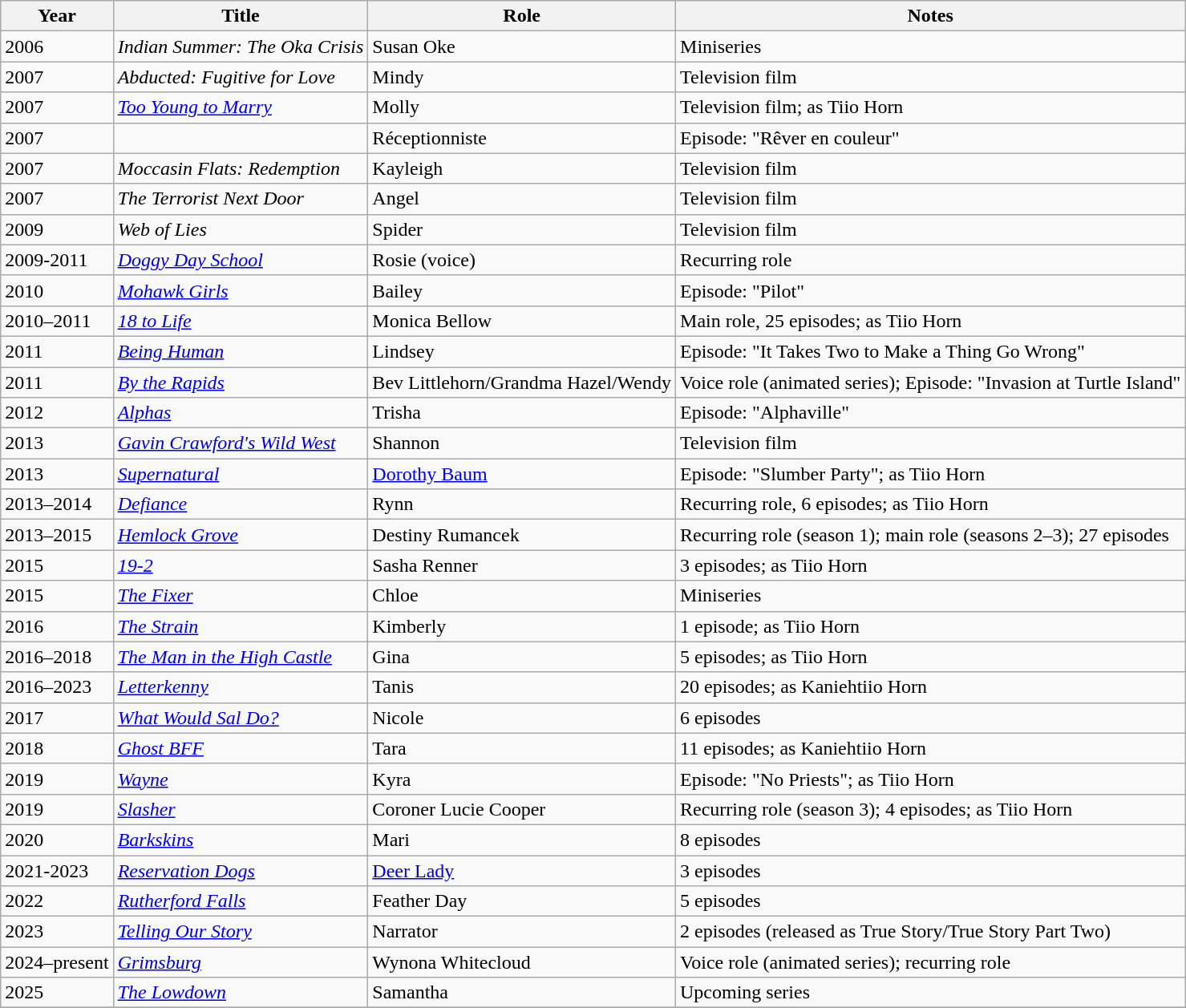<table class="wikitable sortable">
<tr>
<th>Year</th>
<th>Title</th>
<th>Role</th>
<th class="unsortable">Notes</th>
</tr>
<tr>
<td>2006</td>
<td><em>Indian Summer: The Oka Crisis</em></td>
<td>Susan Oke</td>
<td>Miniseries</td>
</tr>
<tr>
<td>2007</td>
<td><em>Abducted: Fugitive for Love</em></td>
<td>Mindy</td>
<td>Television film</td>
</tr>
<tr>
<td>2007</td>
<td><em><a href='#'>Too Young to Marry</a></em></td>
<td>Molly</td>
<td>Television film; as Tiio Horn</td>
</tr>
<tr>
<td>2007</td>
<td></td>
<td>Réceptionniste</td>
<td>Episode: "Rêver en couleur"</td>
</tr>
<tr>
<td>2007</td>
<td><em>Moccasin Flats: Redemption</em></td>
<td>Kayleigh</td>
<td>Television film</td>
</tr>
<tr>
<td>2007</td>
<td data-sort-value="Terrorist Next Door, The"><em>The Terrorist Next Door</em></td>
<td>Angel</td>
<td>Television film</td>
</tr>
<tr>
<td>2009</td>
<td><em>Web of Lies</em></td>
<td>Spider</td>
<td>Television film</td>
</tr>
<tr>
<td>2009-2011</td>
<td><em><a href='#'>Doggy Day School</a></em></td>
<td>Rosie (voice)</td>
<td>Recurring role</td>
</tr>
<tr>
<td>2010</td>
<td><em><a href='#'>Mohawk Girls</a></em></td>
<td>Bailey</td>
<td>Episode: "Pilot"</td>
</tr>
<tr>
<td>2010–2011</td>
<td><em><a href='#'>18 to Life</a></em></td>
<td>Monica Bellow</td>
<td>Main role, 25 episodes; as Tiio Horn</td>
</tr>
<tr>
<td>2011</td>
<td><em><a href='#'>Being Human</a></em></td>
<td>Lindsey</td>
<td>Episode: "It Takes Two to Make a Thing Go Wrong"</td>
</tr>
<tr>
<td>2011</td>
<td><em><a href='#'>By the Rapids</a></em></td>
<td>Bev Littlehorn/Grandma Hazel/Wendy</td>
<td>Voice role (animated series); Episode: "Invasion at Turtle Island"</td>
</tr>
<tr>
<td>2012</td>
<td><em><a href='#'>Alphas</a></em></td>
<td>Trisha</td>
<td>Episode: "Alphaville"</td>
</tr>
<tr>
<td>2013</td>
<td><em><a href='#'>Gavin Crawford's Wild West</a></em></td>
<td>Shannon</td>
<td>Television film</td>
</tr>
<tr>
<td>2013</td>
<td><em><a href='#'>Supernatural</a></em></td>
<td><a href='#'>Dorothy Baum</a></td>
<td>Episode: "Slumber Party"; as Tiio Horn</td>
</tr>
<tr>
<td>2013–2014</td>
<td><em><a href='#'>Defiance</a></em></td>
<td>Rynn</td>
<td>Recurring role, 6 episodes; as Tiio Horn</td>
</tr>
<tr>
<td>2013–2015</td>
<td><em><a href='#'>Hemlock Grove</a></em></td>
<td>Destiny Rumancek</td>
<td>Recurring role (season 1); main role (seasons 2–3); 27 episodes</td>
</tr>
<tr>
<td>2015</td>
<td><em><a href='#'>19-2</a></em></td>
<td>Sasha Renner</td>
<td>3 episodes; as Tiio Horn</td>
</tr>
<tr>
<td>2015</td>
<td data-sort-value="Fixer, The"><em><a href='#'>The Fixer</a></em></td>
<td>Chloe</td>
<td>Miniseries</td>
</tr>
<tr>
<td>2016</td>
<td data-sort-value="Strain, The"><em><a href='#'>The Strain</a></em></td>
<td>Kimberly</td>
<td>1 episode; as Tiio Horn</td>
</tr>
<tr>
<td>2016–2018</td>
<td data-sort-value="Man in the High Castle, The"><em><a href='#'>The Man in the High Castle</a></em></td>
<td>Gina</td>
<td>5 episodes; as Tiio Horn</td>
</tr>
<tr>
<td>2016–2023</td>
<td><em><a href='#'>Letterkenny</a></em></td>
<td>Tanis</td>
<td>20 episodes; as Kaniehtiio Horn</td>
</tr>
<tr>
<td>2017</td>
<td><em><a href='#'>What Would Sal Do?</a></em></td>
<td>Nicole</td>
<td>6 episodes</td>
</tr>
<tr>
<td>2018</td>
<td><em><a href='#'>Ghost BFF</a></em></td>
<td>Tara</td>
<td>11 episodes; as Kaniehtiio Horn</td>
</tr>
<tr>
<td>2019</td>
<td><em><a href='#'>Wayne</a></em></td>
<td>Kyra</td>
<td>Episode: "No Priests"; as Tiio Horn</td>
</tr>
<tr>
<td>2019</td>
<td><em><a href='#'>Slasher</a></em></td>
<td>Coroner Lucie Cooper</td>
<td>Recurring role (season 3); 4 episodes; as Tiio Horn</td>
</tr>
<tr>
<td>2020</td>
<td><em><a href='#'>Barkskins</a></em></td>
<td>Mari</td>
<td>8 episodes</td>
</tr>
<tr>
<td>2021-2023</td>
<td><em><a href='#'>Reservation Dogs</a></em></td>
<td><a href='#'>Deer Lady</a></td>
<td>3 episodes</td>
</tr>
<tr>
<td>2022</td>
<td><em><a href='#'>Rutherford Falls</a></em></td>
<td>Feather Day</td>
<td>5 episodes</td>
</tr>
<tr>
<td>2023</td>
<td><em><a href='#'>Telling Our Story</a></em></td>
<td>Narrator</td>
<td>2 episodes (released as True Story/True Story Part Two)</td>
</tr>
<tr>
<td>2024–present</td>
<td><em><a href='#'>Grimsburg</a></em></td>
<td>Wynona Whitecloud</td>
<td>Voice role (animated series); recurring role</td>
</tr>
<tr>
<td>2025</td>
<td data-sort-value="Lowdown, The"><em><a href='#'>The Lowdown</a></em></td>
<td>Samantha</td>
<td>Upcoming series</td>
</tr>
<tr>
</tr>
</table>
